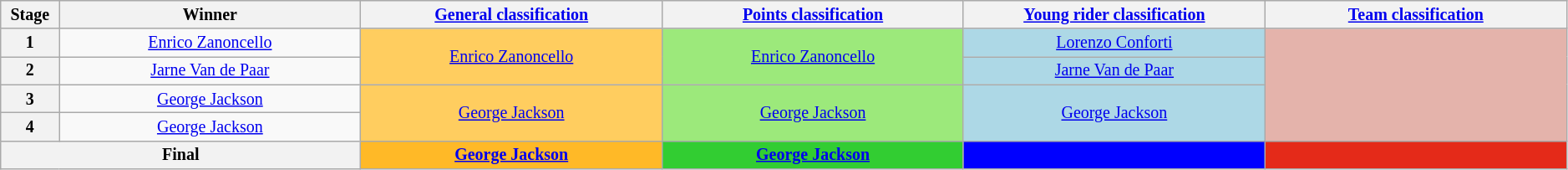<table class="wikitable" style="text-align: center; font-size:smaller;">
<tr style="background:#efefef;">
<th scope="col" style="width:2%;">Stage</th>
<th scope="col" style="width:14%;">Winner</th>
<th scope="col" style="width:14%;"><a href='#'>General classification</a><br></th>
<th scope="col" style="width:14%;"><a href='#'>Points classification</a><br></th>
<th scope="col" style="width:14%;"><a href='#'>Young rider classification</a><br></th>
<th scope="col" style="width:14%;"><a href='#'>Team classification</a></th>
</tr>
<tr>
<th>1</th>
<td><a href='#'>Enrico Zanoncello</a></td>
<td style="background:#FFCD5F;" rowspan=2><a href='#'>Enrico Zanoncello</a></td>
<td style="background:#9CE97B;" rowspan=2><a href='#'>Enrico Zanoncello</a></td>
<td style="background:lightblue;"><a href='#'>Lorenzo Conforti</a></td>
<td style="background:#E4B3AB;" rowspan=4></td>
</tr>
<tr>
<th>2</th>
<td><a href='#'>Jarne Van de Paar</a></td>
<td style="background:lightblue;"><a href='#'>Jarne Van de Paar</a></td>
</tr>
<tr>
<th>3</th>
<td><a href='#'>George Jackson</a></td>
<td style="background:#FFCD5F;" rowspan=2><a href='#'>George Jackson</a></td>
<td style="background:#9CE97B;" rowspan=2><a href='#'>George Jackson</a></td>
<td style="background:lightblue;" rowspan=2><a href='#'>George Jackson</a></td>
</tr>
<tr>
<th>4</th>
<td><a href='#'>George Jackson</a></td>
</tr>
<tr>
<th colspan="2">Final</th>
<th style="background:#FFB927;"><a href='#'>George Jackson</a></th>
<th style="background:limegreen;"><a href='#'>George Jackson</a></th>
<th style="background:blue;"></th>
<th style="background:#E42A19;"></th>
</tr>
</table>
